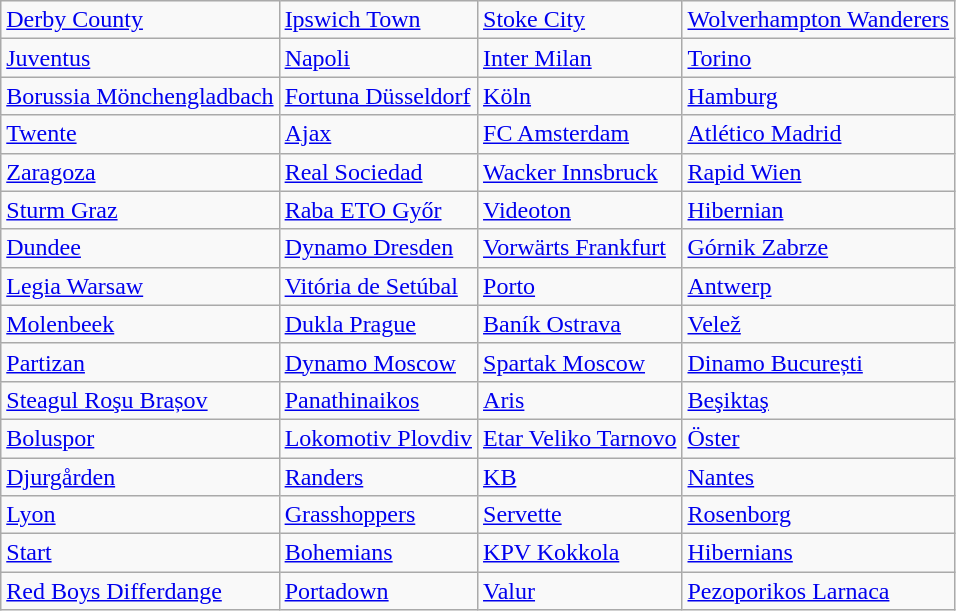<table class="wikitable">
<tr>
<td> <a href='#'>Derby County</a> </td>
<td> <a href='#'>Ipswich Town</a> </td>
<td> <a href='#'>Stoke City</a> </td>
<td> <a href='#'>Wolverhampton Wanderers</a> </td>
</tr>
<tr>
<td> <a href='#'>Juventus</a> </td>
<td> <a href='#'>Napoli</a> </td>
<td> <a href='#'>Inter Milan</a> </td>
<td> <a href='#'>Torino</a> </td>
</tr>
<tr>
<td> <a href='#'>Borussia Mönchengladbach</a> </td>
<td> <a href='#'>Fortuna Düsseldorf</a> </td>
<td> <a href='#'>Köln</a> </td>
<td> <a href='#'>Hamburg</a> </td>
</tr>
<tr>
<td> <a href='#'>Twente</a> </td>
<td> <a href='#'>Ajax</a> </td>
<td> <a href='#'>FC Amsterdam</a> </td>
<td> <a href='#'>Atlético Madrid</a> </td>
</tr>
<tr>
<td> <a href='#'>Zaragoza</a> </td>
<td> <a href='#'>Real Sociedad</a> </td>
<td> <a href='#'>Wacker Innsbruck</a> </td>
<td> <a href='#'>Rapid Wien</a> </td>
</tr>
<tr>
<td> <a href='#'>Sturm Graz</a> </td>
<td> <a href='#'>Raba ETO Győr</a> </td>
<td> <a href='#'>Videoton</a> </td>
<td> <a href='#'>Hibernian</a> </td>
</tr>
<tr>
<td> <a href='#'>Dundee</a> </td>
<td> <a href='#'>Dynamo Dresden</a> </td>
<td> <a href='#'>Vorwärts Frankfurt</a> </td>
<td> <a href='#'>Górnik Zabrze</a> </td>
</tr>
<tr>
<td> <a href='#'>Legia Warsaw</a> </td>
<td> <a href='#'>Vitória de Setúbal</a> </td>
<td> <a href='#'>Porto</a> </td>
<td> <a href='#'>Antwerp</a> </td>
</tr>
<tr>
<td> <a href='#'>Molenbeek</a> </td>
<td> <a href='#'>Dukla Prague</a> </td>
<td> <a href='#'>Baník Ostrava</a> </td>
<td> <a href='#'>Velež</a> </td>
</tr>
<tr>
<td> <a href='#'>Partizan</a> </td>
<td> <a href='#'>Dynamo Moscow</a> </td>
<td> <a href='#'>Spartak Moscow</a> </td>
<td> <a href='#'>Dinamo București</a> </td>
</tr>
<tr>
<td> <a href='#'>Steagul Roşu Brașov</a> </td>
<td> <a href='#'>Panathinaikos</a> </td>
<td> <a href='#'>Aris</a> </td>
<td> <a href='#'>Beşiktaş</a> </td>
</tr>
<tr>
<td> <a href='#'>Boluspor</a> </td>
<td> <a href='#'>Lokomotiv Plovdiv</a> </td>
<td> <a href='#'>Etar Veliko Tarnovo</a> </td>
<td> <a href='#'>Öster</a> </td>
</tr>
<tr>
<td> <a href='#'>Djurgården</a> </td>
<td> <a href='#'>Randers</a> </td>
<td> <a href='#'>KB</a> </td>
<td> <a href='#'>Nantes</a> </td>
</tr>
<tr>
<td> <a href='#'>Lyon</a> </td>
<td> <a href='#'>Grasshoppers</a> </td>
<td> <a href='#'>Servette</a> </td>
<td> <a href='#'>Rosenborg</a> </td>
</tr>
<tr>
<td> <a href='#'>Start</a> </td>
<td> <a href='#'>Bohemians</a> </td>
<td> <a href='#'>KPV Kokkola</a> </td>
<td> <a href='#'>Hibernians</a> </td>
</tr>
<tr>
<td> <a href='#'>Red Boys Differdange</a> </td>
<td> <a href='#'>Portadown</a> </td>
<td> <a href='#'>Valur</a> </td>
<td> <a href='#'>Pezoporikos Larnaca</a> </td>
</tr>
</table>
